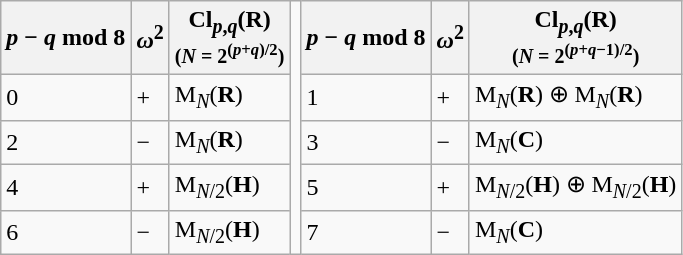<table class=wikitable>
<tr>
<th><em>p</em> − <em>q</em> mod 8</th>
<th><em>ω</em><sup>2</sup></th>
<th>Cl<sub><em>p</em>,<em>q</em></sub>(R)<br><small>(<em>N</em> = 2<sup>(<em>p</em>+<em>q</em>)/2</sup>)</small></th>
<td rowspan=5></td>
<th><em>p</em> − <em>q</em> mod 8</th>
<th><em>ω</em><sup>2</sup></th>
<th>Cl<sub><em>p</em>,<em>q</em></sub>(R)<br><small>(<em>N</em> = 2<sup>(<em>p</em>+<em>q</em>−1)/2</sup>)</small></th>
</tr>
<tr>
<td>0</td>
<td>+</td>
<td>M<sub><em>N</em></sub>(<strong>R</strong>)</td>
<td>1</td>
<td>+</td>
<td>M<sub><em>N</em></sub>(<strong>R</strong>) ⊕ M<sub><em>N</em></sub>(<strong>R</strong>)</td>
</tr>
<tr>
<td>2</td>
<td>−</td>
<td>M<sub><em>N</em></sub>(<strong>R</strong>)</td>
<td>3</td>
<td>−</td>
<td>M<sub><em>N</em></sub>(<strong>C</strong>)</td>
</tr>
<tr>
<td>4</td>
<td>+</td>
<td>M<sub><em>N</em>/2</sub>(<strong>H</strong>)</td>
<td>5</td>
<td>+</td>
<td>M<sub><em>N</em>/2</sub>(<strong>H</strong>) ⊕ M<sub><em>N</em>/2</sub>(<strong>H</strong>)</td>
</tr>
<tr>
<td>6</td>
<td>−</td>
<td>M<sub><em>N</em>/2</sub>(<strong>H</strong>)</td>
<td>7</td>
<td>−</td>
<td>M<sub><em>N</em></sub>(<strong>C</strong>)</td>
</tr>
</table>
